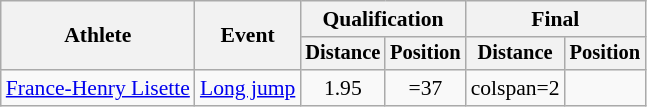<table class=wikitable style=font-size:90%>
<tr>
<th rowspan=2>Athlete</th>
<th rowspan=2>Event</th>
<th colspan=2>Qualification</th>
<th colspan=2>Final</th>
</tr>
<tr style=font-size:95%>
<th>Distance</th>
<th>Position</th>
<th>Distance</th>
<th>Position</th>
</tr>
<tr align=center>
<td align=left><a href='#'>France-Henry Lisette</a></td>
<td align=left><a href='#'>Long jump</a></td>
<td>1.95</td>
<td>=37</td>
<td>colspan=2 </td>
</tr>
</table>
